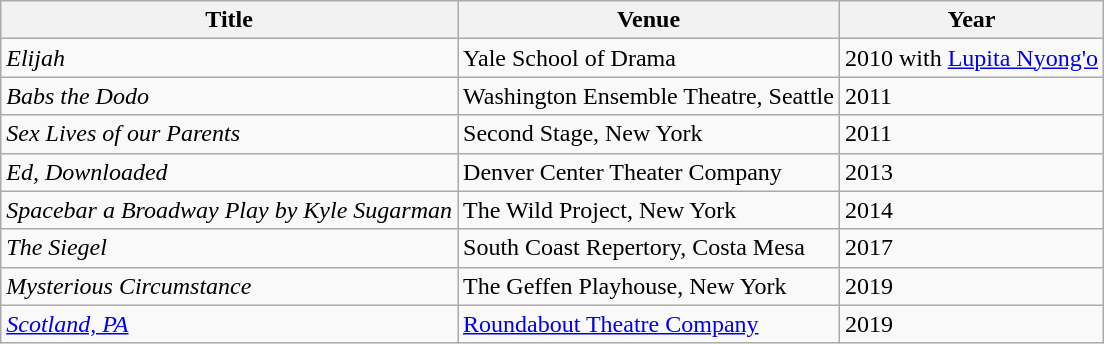<table class="wikitable sortable">
<tr>
<th>Title</th>
<th>Venue</th>
<th>Year</th>
</tr>
<tr>
<td><em>Elijah</em></td>
<td>Yale School of Drama</td>
<td>2010 with <a href='#'>Lupita Nyong'o</a></td>
</tr>
<tr>
<td><em>Babs the Dodo</em></td>
<td>Washington Ensemble Theatre, Seattle</td>
<td>2011<br></td>
</tr>
<tr>
<td><em>Sex Lives of our Parents</em></td>
<td>Second Stage, New York</td>
<td>2011</td>
</tr>
<tr>
<td><em>Ed, Downloaded</em></td>
<td>Denver Center Theater Company</td>
<td>2013</td>
</tr>
<tr>
<td><em>Spacebar a Broadway Play by Kyle Sugarman</em></td>
<td>The Wild Project, New York</td>
<td>2014</td>
</tr>
<tr>
<td><em>The Siegel</em></td>
<td>South Coast Repertory, Costa Mesa</td>
<td>2017</td>
</tr>
<tr>
<td><em>Mysterious Circumstance</em></td>
<td>The Geffen Playhouse, New York</td>
<td>2019</td>
</tr>
<tr>
<td><em><a href='#'>Scotland, PA</a></em></td>
<td><a href='#'>Roundabout Theatre Company</a></td>
<td>2019</td>
</tr>
</table>
